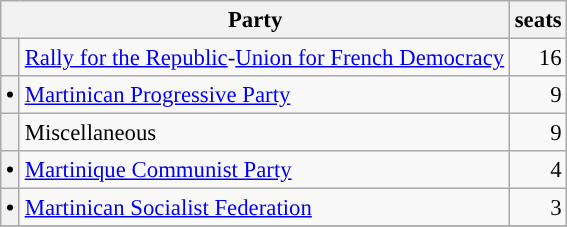<table class="wikitable" style="font-size: 95%;">
<tr>
<th colspan=2>Party</th>
<th>seats</th>
</tr>
<tr>
<th style="background-color: "></th>
<td><a href='#'>Rally for the Republic</a>-<a href='#'>Union for French Democracy</a></td>
<td align="right">16</td>
</tr>
<tr>
<th style="background-color: "><span>•</span></th>
<td><a href='#'>Martinican Progressive Party</a></td>
<td align="right">9</td>
</tr>
<tr>
<th style="background-color: "></th>
<td>Miscellaneous</td>
<td align="right">9</td>
</tr>
<tr>
<th style="background-color: "><span>•</span></th>
<td><a href='#'>Martinique Communist Party</a></td>
<td align="right">4</td>
</tr>
<tr>
<th style="background-color: "><span>•</span></th>
<td><a href='#'>Martinican Socialist Federation</a></td>
<td align="right">3</td>
</tr>
<tr>
</tr>
</table>
